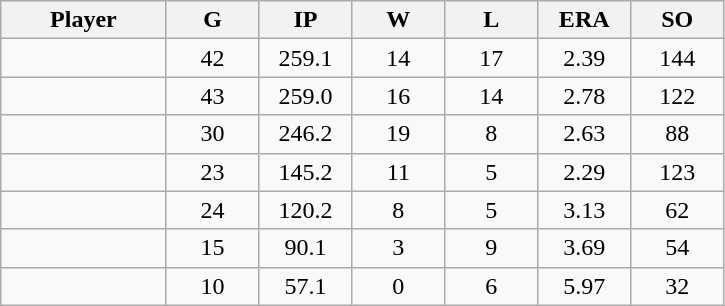<table class="wikitable sortable">
<tr>
<th bgcolor="#DDDDFF" width="16%">Player</th>
<th bgcolor="#DDDDFF" width="9%">G</th>
<th bgcolor="#DDDDFF" width="9%">IP</th>
<th bgcolor="#DDDDFF" width="9%">W</th>
<th bgcolor="#DDDDFF" width="9%">L</th>
<th bgcolor="#DDDDFF" width="9%">ERA</th>
<th bgcolor="#DDDDFF" width="9%">SO</th>
</tr>
<tr align="center">
<td></td>
<td>42</td>
<td>259.1</td>
<td>14</td>
<td>17</td>
<td>2.39</td>
<td>144</td>
</tr>
<tr align="center">
<td></td>
<td>43</td>
<td>259.0</td>
<td>16</td>
<td>14</td>
<td>2.78</td>
<td>122</td>
</tr>
<tr align="center">
<td></td>
<td>30</td>
<td>246.2</td>
<td>19</td>
<td>8</td>
<td>2.63</td>
<td>88</td>
</tr>
<tr align="center">
<td></td>
<td>23</td>
<td>145.2</td>
<td>11</td>
<td>5</td>
<td>2.29</td>
<td>123</td>
</tr>
<tr align="center">
<td></td>
<td>24</td>
<td>120.2</td>
<td>8</td>
<td>5</td>
<td>3.13</td>
<td>62</td>
</tr>
<tr align="center">
<td></td>
<td>15</td>
<td>90.1</td>
<td>3</td>
<td>9</td>
<td>3.69</td>
<td>54</td>
</tr>
<tr align="center">
<td></td>
<td>10</td>
<td>57.1</td>
<td>0</td>
<td>6</td>
<td>5.97</td>
<td>32</td>
</tr>
</table>
